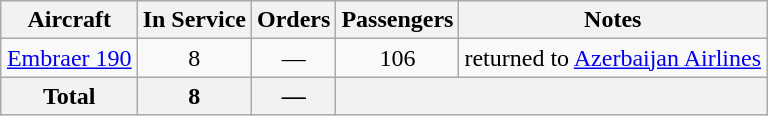<table class="wikitable" style="border-collapse:collapse;text-align:center;margin:auto;">
<tr>
<th>Aircraft</th>
<th>In Service</th>
<th>Orders</th>
<th>Passengers</th>
<th>Notes</th>
</tr>
<tr>
<td><a href='#'>Embraer 190</a></td>
<td>8</td>
<td>—</td>
<td>106</td>
<td>returned to <a href='#'>Azerbaijan Airlines</a></td>
</tr>
<tr>
<th>Total</th>
<th>8</th>
<th>—</th>
<th colspan="3"></th>
</tr>
</table>
